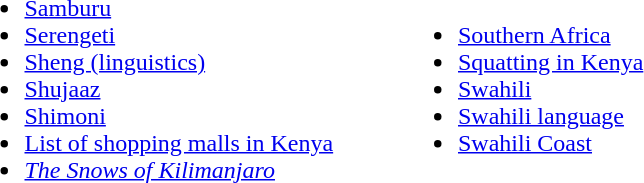<table width="580">
<tr>
<td width="45%"><br><ul><li><a href='#'>Samburu</a></li><li><a href='#'>Serengeti</a></li><li><a href='#'>Sheng (linguistics)</a></li><li><a href='#'>Shujaaz</a></li><li><a href='#'>Shimoni</a></li><li><a href='#'>List of shopping malls in Kenya</a></li><li><em><a href='#'>The Snows of Kilimanjaro</a></em></li></ul></td>
<td width="45%"><br><ul><li><a href='#'>Southern Africa</a></li><li><a href='#'>Squatting in Kenya</a></li><li><a href='#'>Swahili</a></li><li><a href='#'>Swahili language</a></li><li><a href='#'>Swahili Coast</a></li></ul></td>
</tr>
</table>
